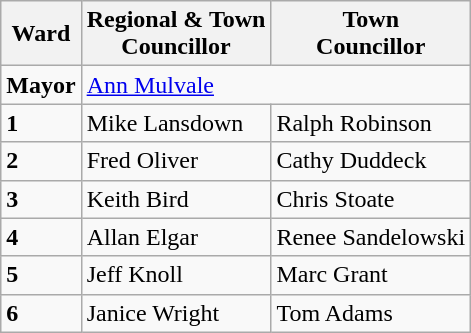<table class="wikitable">
<tr>
<th>Ward</th>
<th>Regional & Town<br>Councillor</th>
<th>Town<br>Councillor</th>
</tr>
<tr>
<td><strong>Mayor</strong></td>
<td colspan=2><a href='#'>Ann Mulvale</a></td>
</tr>
<tr>
<td><strong>1</strong></td>
<td>Mike Lansdown</td>
<td>Ralph Robinson</td>
</tr>
<tr>
<td><strong>2</strong></td>
<td>Fred Oliver</td>
<td>Cathy Duddeck</td>
</tr>
<tr>
<td><strong>3</strong></td>
<td>Keith Bird</td>
<td>Chris Stoate</td>
</tr>
<tr>
<td><strong>4</strong></td>
<td>Allan Elgar</td>
<td>Renee Sandelowski</td>
</tr>
<tr>
<td><strong>5</strong></td>
<td>Jeff Knoll</td>
<td>Marc Grant</td>
</tr>
<tr>
<td><strong>6</strong></td>
<td>Janice Wright</td>
<td>Tom Adams</td>
</tr>
</table>
